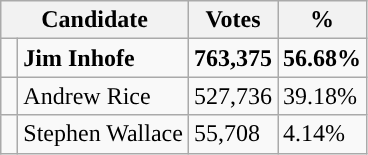<table class="wikitable">
<tr>
<th colspan="2"  style="text-align:center; vertical-align:top;"><strong>Candidate</strong></th>
<th valign="top"><strong>Votes</strong></th>
<th valign="top"><strong>%</strong></th>
</tr>
<tr>
<td style="background-color:"> </td>
<td><strong>Jim Inhofe</strong></td>
<td><strong>763,375</strong></td>
<td><strong>56.68%</strong></td>
</tr>
<tr>
<td style="background-color:"> </td>
<td>Andrew Rice</td>
<td>527,736</td>
<td>39.18%</td>
</tr>
<tr>
<td style="background-color:"> </td>
<td>Stephen Wallace</td>
<td>55,708</td>
<td>4.14%</td>
</tr>
</table>
